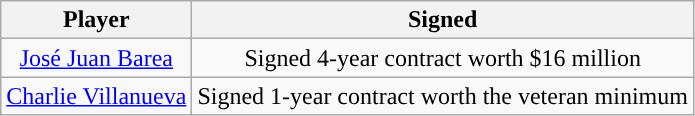<table class="wikitable sortable sortable">
<tr>
<th>Player</th>
<th>Signed</th>
</tr>
<tr style="text-align: center">
<td><a href='#'>José Juan Barea</a></td>
<td>Signed 4-year contract worth $16 million</td>
</tr>
<tr style="text-align: center">
<td><a href='#'>Charlie Villanueva</a></td>
<td>Signed 1-year contract worth the veteran minimum</td>
</tr>
</table>
